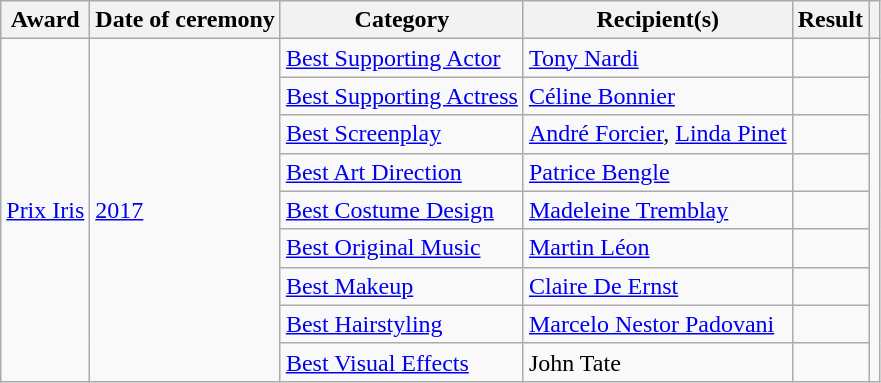<table class="wikitable sortable plainrowheaders">
<tr>
<th scope="col">Award</th>
<th scope="col">Date of ceremony</th>
<th scope="col">Category</th>
<th scope="col">Recipient(s)</th>
<th scope="col">Result</th>
<th scope="col" class="unsortable"></th>
</tr>
<tr>
<td rowspan=9><a href='#'>Prix Iris</a></td>
<td rowspan=9><a href='#'>2017</a></td>
<td><a href='#'>Best Supporting Actor</a></td>
<td><a href='#'>Tony Nardi</a></td>
<td></td>
<td rowspan=9></td>
</tr>
<tr>
<td><a href='#'>Best Supporting Actress</a></td>
<td><a href='#'>Céline Bonnier</a></td>
<td></td>
</tr>
<tr>
<td><a href='#'>Best Screenplay</a></td>
<td><a href='#'>André Forcier</a>, <a href='#'>Linda Pinet</a></td>
<td></td>
</tr>
<tr>
<td><a href='#'>Best Art Direction</a></td>
<td><a href='#'>Patrice Bengle</a></td>
<td></td>
</tr>
<tr>
<td><a href='#'>Best Costume Design</a></td>
<td><a href='#'>Madeleine Tremblay</a></td>
<td></td>
</tr>
<tr>
<td><a href='#'>Best Original Music</a></td>
<td><a href='#'>Martin Léon</a></td>
<td></td>
</tr>
<tr>
<td><a href='#'>Best Makeup</a></td>
<td><a href='#'>Claire De Ernst</a></td>
<td></td>
</tr>
<tr>
<td><a href='#'>Best Hairstyling</a></td>
<td><a href='#'>Marcelo Nestor Padovani</a></td>
<td></td>
</tr>
<tr>
<td><a href='#'>Best Visual Effects</a></td>
<td>John Tate</td>
<td></td>
</tr>
</table>
